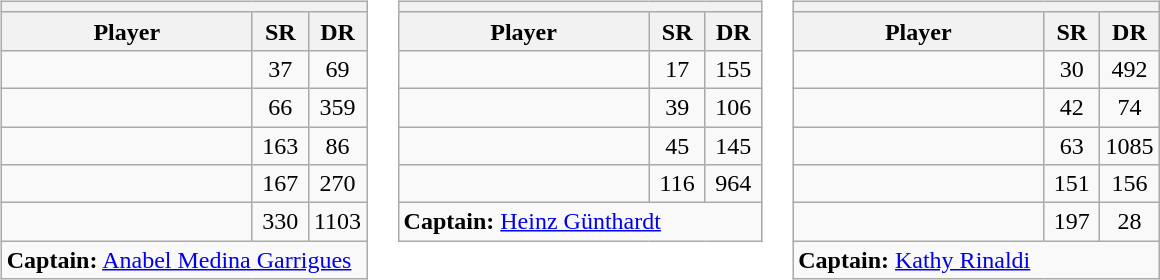<table>
<tr valign=top>
<td><br><table class="wikitable sortable nowrap">
<tr>
<th colspan=3></th>
</tr>
<tr>
<th width=160>Player</th>
<th width=30>SR</th>
<th width=30>DR</th>
</tr>
<tr>
<td></td>
<td align=center>37</td>
<td align=center>69</td>
</tr>
<tr>
<td></td>
<td align=center>66</td>
<td align=center>359</td>
</tr>
<tr>
<td></td>
<td align=center>163</td>
<td align=center>86</td>
</tr>
<tr>
<td></td>
<td align=center>167</td>
<td align=center>270</td>
</tr>
<tr>
<td></td>
<td align=center>330</td>
<td align=center>1103</td>
</tr>
<tr class="sortbottom">
<td colspan=3><strong>Captain:</strong> <a href='#'>Anabel Medina Garrigues</a></td>
</tr>
</table>
</td>
<td><br><table class="wikitable sortable nowrap">
<tr>
<th colspan=3></th>
</tr>
<tr>
<th width=160>Player</th>
<th width=30>SR</th>
<th width=30>DR</th>
</tr>
<tr>
<td></td>
<td align=center>17</td>
<td align=center>155</td>
</tr>
<tr>
<td></td>
<td align=center>39</td>
<td align=center>106</td>
</tr>
<tr>
<td></td>
<td align=center>45</td>
<td align=center>145</td>
</tr>
<tr>
<td></td>
<td align=center>116</td>
<td align=center>964</td>
</tr>
<tr class="sortbottom">
<td colspan=3><strong>Captain:</strong> <a href='#'>Heinz Günthardt</a></td>
</tr>
</table>
</td>
<td><br><table class="wikitable sortable nowrap">
<tr>
<th colspan=3></th>
</tr>
<tr>
<th width=160>Player</th>
<th width=30>SR</th>
<th width=30>DR</th>
</tr>
<tr>
<td></td>
<td align=center>30</td>
<td align=center>492</td>
</tr>
<tr>
<td></td>
<td align=center>42</td>
<td align=center>74</td>
</tr>
<tr>
<td></td>
<td align=center>63</td>
<td align=center>1085</td>
</tr>
<tr>
<td></td>
<td align=center>151</td>
<td align=center>156</td>
</tr>
<tr>
<td></td>
<td align=center>197</td>
<td align=center>28</td>
</tr>
<tr class="sortbottom">
<td colspan=3><strong>Captain:</strong> <a href='#'>Kathy Rinaldi</a></td>
</tr>
</table>
</td>
</tr>
</table>
